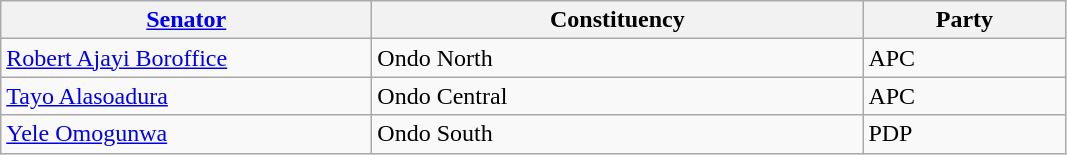<table class="wikitable sortable">
<tr>
<th style="width:15em"><a href='#'>Senator</a></th>
<th style="width:20em">Constituency</th>
<th style="width:8em">Party</th>
</tr>
<tr>
<td><a href='#'>Robert Ajayi Boroffice</a></td>
<td>Ondo North</td>
<td>APC</td>
</tr>
<tr>
<td><a href='#'>Tayo Alasoadura</a></td>
<td>Ondo Central</td>
<td>APC</td>
</tr>
<tr>
<td><a href='#'>Yele Omogunwa</a></td>
<td>Ondo South</td>
<td>PDP</td>
</tr>
</table>
